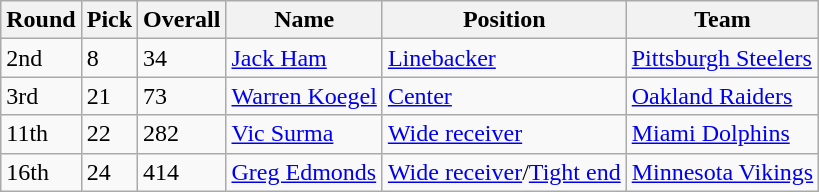<table class="wikitable">
<tr>
<th>Round</th>
<th>Pick</th>
<th>Overall</th>
<th>Name</th>
<th>Position</th>
<th>Team</th>
</tr>
<tr>
<td>2nd</td>
<td>8</td>
<td>34</td>
<td><a href='#'>Jack Ham</a></td>
<td><a href='#'>Linebacker</a></td>
<td><a href='#'>Pittsburgh Steelers</a></td>
</tr>
<tr>
<td>3rd</td>
<td>21</td>
<td>73</td>
<td><a href='#'>Warren Koegel</a></td>
<td><a href='#'>Center</a></td>
<td><a href='#'>Oakland Raiders</a></td>
</tr>
<tr>
<td>11th</td>
<td>22</td>
<td>282</td>
<td><a href='#'>Vic Surma</a></td>
<td><a href='#'>Wide receiver</a></td>
<td><a href='#'>Miami Dolphins</a></td>
</tr>
<tr>
<td>16th</td>
<td>24</td>
<td>414</td>
<td><a href='#'>Greg Edmonds</a></td>
<td><a href='#'>Wide receiver</a>/<a href='#'>Tight end</a></td>
<td><a href='#'>Minnesota Vikings</a></td>
</tr>
</table>
